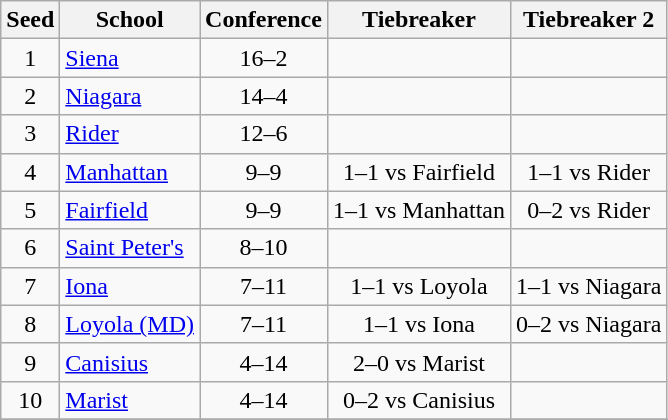<table class="wikitable" style="text-align:center">
<tr>
<th>Seed</th>
<th>School</th>
<th>Conference</th>
<th>Tiebreaker</th>
<th>Tiebreaker 2</th>
</tr>
<tr>
<td>1</td>
<td align=left><a href='#'>Siena</a></td>
<td>16–2</td>
<td></td>
<td></td>
</tr>
<tr>
<td>2</td>
<td align=left><a href='#'>Niagara</a></td>
<td>14–4</td>
<td></td>
<td></td>
</tr>
<tr>
<td>3</td>
<td align=left><a href='#'>Rider</a></td>
<td>12–6</td>
<td></td>
<td></td>
</tr>
<tr>
<td>4</td>
<td align=left><a href='#'>Manhattan</a></td>
<td>9–9</td>
<td>1–1 vs Fairfield</td>
<td>1–1 vs Rider</td>
</tr>
<tr>
<td>5</td>
<td align=left><a href='#'>Fairfield</a></td>
<td>9–9</td>
<td>1–1 vs Manhattan</td>
<td>0–2 vs Rider</td>
</tr>
<tr>
<td>6</td>
<td align=left><a href='#'>Saint Peter's</a></td>
<td>8–10</td>
<td></td>
<td></td>
</tr>
<tr>
<td>7</td>
<td align=left><a href='#'>Iona</a></td>
<td>7–11</td>
<td>1–1 vs Loyola</td>
<td>1–1 vs Niagara</td>
</tr>
<tr>
<td>8</td>
<td align=left><a href='#'>Loyola (MD)</a></td>
<td>7–11</td>
<td>1–1 vs Iona</td>
<td>0–2 vs Niagara</td>
</tr>
<tr>
<td>9</td>
<td align=left><a href='#'>Canisius</a></td>
<td>4–14</td>
<td>2–0 vs Marist</td>
<td></td>
</tr>
<tr>
<td>10</td>
<td align=left><a href='#'>Marist</a></td>
<td>4–14</td>
<td>0–2 vs Canisius</td>
<td></td>
</tr>
<tr>
</tr>
</table>
